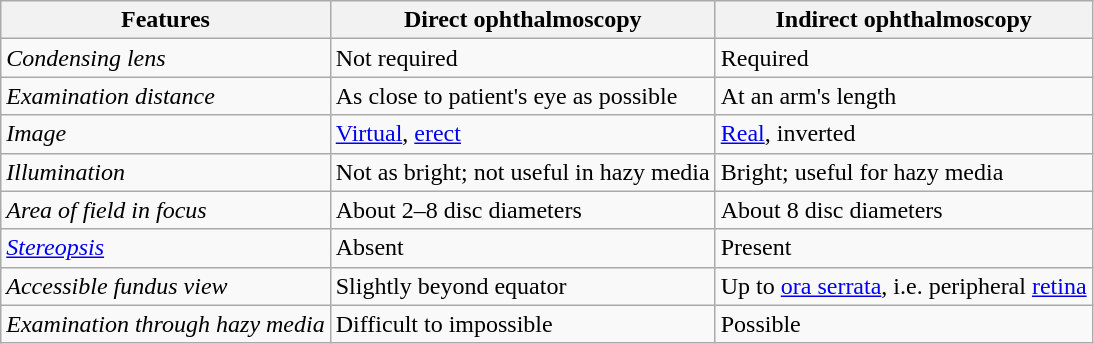<table class="wikitable" border="1">
<tr>
<th>Features</th>
<th>Direct ophthalmoscopy</th>
<th>Indirect ophthalmoscopy</th>
</tr>
<tr>
<td><em>Condensing lens</em></td>
<td>Not required</td>
<td>Required</td>
</tr>
<tr>
<td><em>Examination distance</em></td>
<td>As close to patient's eye as possible</td>
<td>At an arm's length</td>
</tr>
<tr>
<td><em>Image</em></td>
<td><a href='#'>Virtual</a>, <a href='#'>erect</a></td>
<td><a href='#'>Real</a>, inverted</td>
</tr>
<tr>
<td><em>Illumination</em></td>
<td>Not as bright; not useful in hazy media</td>
<td>Bright; useful for hazy media</td>
</tr>
<tr>
<td><em>Area of field in focus</em></td>
<td>About 2–8 disc diameters</td>
<td>About 8 disc diameters</td>
</tr>
<tr>
<td><em><a href='#'>Stereopsis</a></em></td>
<td>Absent</td>
<td>Present</td>
</tr>
<tr>
<td><em>Accessible fundus view</em></td>
<td>Slightly beyond equator</td>
<td>Up to <a href='#'>ora serrata</a>, i.e. peripheral <a href='#'>retina</a></td>
</tr>
<tr>
<td><em>Examination through hazy media</em></td>
<td>Difficult to impossible</td>
<td>Possible</td>
</tr>
</table>
